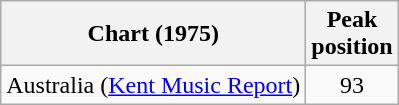<table class="wikitable plainrowheaders">
<tr>
<th scope="col">Chart (1975)</th>
<th scope="col">Peak<br>position</th>
</tr>
<tr>
<td>Australia (<a href='#'>Kent Music Report</a>)</td>
<td align="center">93</td>
</tr>
</table>
